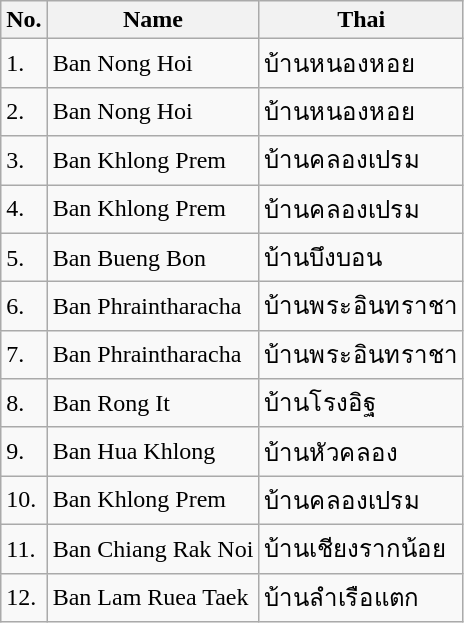<table class="wikitable sortable">
<tr>
<th>No.</th>
<th>Name</th>
<th>Thai</th>
</tr>
<tr>
<td>1.</td>
<td>Ban Nong Hoi</td>
<td>บ้านหนองหอย</td>
</tr>
<tr>
<td>2.</td>
<td>Ban Nong Hoi</td>
<td>บ้านหนองหอย</td>
</tr>
<tr>
<td>3.</td>
<td>Ban Khlong Prem</td>
<td>บ้านคลองเปรม</td>
</tr>
<tr>
<td>4.</td>
<td>Ban Khlong Prem</td>
<td>บ้านคลองเปรม</td>
</tr>
<tr>
<td>5.</td>
<td>Ban Bueng Bon</td>
<td>บ้านบึงบอน</td>
</tr>
<tr>
<td>6.</td>
<td>Ban Phraintharacha</td>
<td>บ้านพระอินทราชา</td>
</tr>
<tr>
<td>7.</td>
<td>Ban Phraintharacha</td>
<td>บ้านพระอินทราชา</td>
</tr>
<tr>
<td>8.</td>
<td>Ban Rong It</td>
<td>บ้านโรงอิฐ</td>
</tr>
<tr>
<td>9.</td>
<td>Ban Hua Khlong</td>
<td>บ้านหัวคลอง</td>
</tr>
<tr>
<td>10.</td>
<td>Ban Khlong Prem</td>
<td>บ้านคลองเปรม</td>
</tr>
<tr>
<td>11.</td>
<td>Ban Chiang Rak Noi</td>
<td>บ้านเชียงรากน้อย</td>
</tr>
<tr>
<td>12.</td>
<td>Ban Lam Ruea Taek</td>
<td>บ้านลำเรือแตก</td>
</tr>
</table>
